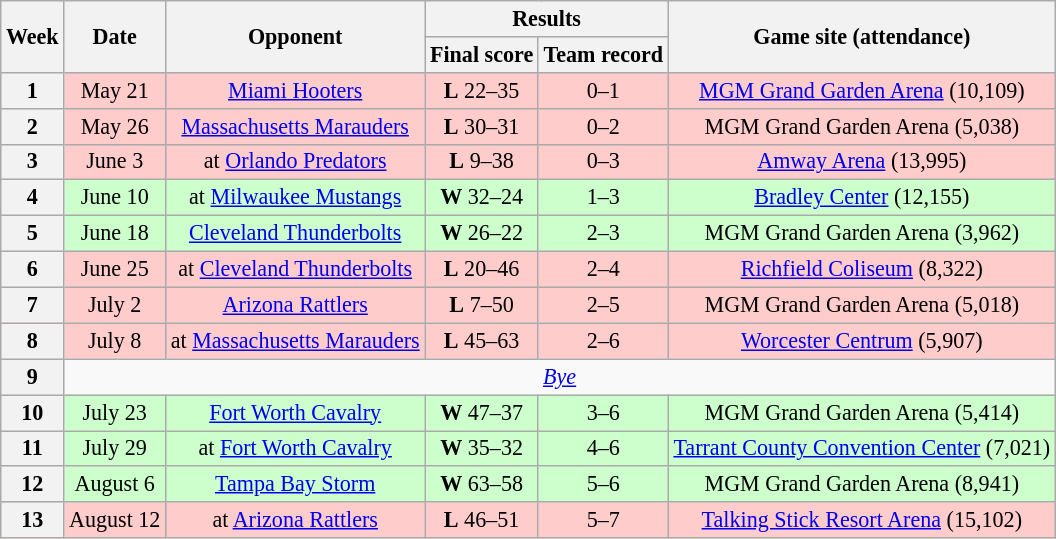<table class="wikitable" style="font-size: 92%;" "align=center">
<tr>
<th rowspan="2">Week</th>
<th rowspan="2">Date</th>
<th rowspan="2">Opponent</th>
<th colspan="2">Results</th>
<th rowspan="2">Game site (attendance)</th>
</tr>
<tr>
<th>Final score</th>
<th>Team record</th>
</tr>
<tr style="background:#fcc">
<th>1</th>
<td style="text-align:center;">May 21</td>
<td style="text-align:center;"><a href='#'>Miami Hooters</a></td>
<td style="text-align:center;"><strong>L</strong> 22–35</td>
<td style="text-align:center;">0–1</td>
<td style="text-align:center;"><a href='#'>MGM Grand Garden Arena</a> (10,109)</td>
</tr>
<tr style="background:#fcc">
<th>2</th>
<td style="text-align:center;">May 26</td>
<td style="text-align:center;"><a href='#'>Massachusetts Marauders</a></td>
<td style="text-align:center;"><strong>L</strong> 30–31</td>
<td style="text-align:center;">0–2</td>
<td style="text-align:center;">MGM Grand Garden Arena (5,038)</td>
</tr>
<tr style="background:#fcc">
<th>3</th>
<td style="text-align:center;">June 3</td>
<td style="text-align:center;">at <a href='#'>Orlando Predators</a></td>
<td style="text-align:center;"><strong>L</strong> 9–38</td>
<td style="text-align:center;">0–3</td>
<td style="text-align:center;"><a href='#'>Amway Arena</a> (13,995)</td>
</tr>
<tr style="background:#cfc">
<th>4</th>
<td style="text-align:center;">June 10</td>
<td style="text-align:center;">at <a href='#'>Milwaukee Mustangs</a></td>
<td style="text-align:center;"><strong>W</strong> 32–24</td>
<td style="text-align:center;">1–3</td>
<td style="text-align:center;"><a href='#'>Bradley Center</a> (12,155)</td>
</tr>
<tr style="background:#cfc">
<th>5</th>
<td style="text-align:center;">June 18</td>
<td style="text-align:center;"><a href='#'>Cleveland Thunderbolts</a></td>
<td style="text-align:center;"><strong>W</strong> 26–22</td>
<td style="text-align:center;">2–3</td>
<td style="text-align:center;">MGM Grand Garden Arena (3,962)</td>
</tr>
<tr style="background:#fcc">
<th>6</th>
<td style="text-align:center;">June 25</td>
<td style="text-align:center;">at <a href='#'>Cleveland Thunderbolts</a></td>
<td style="text-align:center;"><strong>L</strong> 20–46</td>
<td style="text-align:center;">2–4</td>
<td style="text-align:center;"><a href='#'>Richfield Coliseum</a> (8,322)</td>
</tr>
<tr style="background:#fcc">
<th>7</th>
<td style="text-align:center;">July 2</td>
<td style="text-align:center;"><a href='#'>Arizona Rattlers</a></td>
<td style="text-align:center;"><strong>L</strong> 7–50</td>
<td style="text-align:center;">2–5</td>
<td style="text-align:center;">MGM Grand Garden Arena (5,018)</td>
</tr>
<tr style="background:#fcc">
<th>8</th>
<td style="text-align:center;">July 8</td>
<td style="text-align:center;">at <a href='#'>Massachusetts Marauders</a></td>
<td style="text-align:center;"><strong>L</strong> 45–63</td>
<td style="text-align:center;">2–6</td>
<td style="text-align:center;"><a href='#'>Worcester Centrum</a> (5,907)</td>
</tr>
<tr style=>
<th>9</th>
<td colspan="8" style="text-align:center;"><em><a href='#'>Bye</a></em></td>
</tr>
<tr style="background:#cfc">
<th>10</th>
<td style="text-align:center;">July 23</td>
<td style="text-align:center;"><a href='#'>Fort Worth Cavalry</a></td>
<td style="text-align:center;"><strong>W</strong> 47–37</td>
<td style="text-align:center;">3–6</td>
<td style="text-align:center;">MGM Grand Garden Arena (5,414)</td>
</tr>
<tr style="background:#cfc">
<th>11</th>
<td style="text-align:center;">July 29</td>
<td style="text-align:center;">at <a href='#'>Fort Worth Cavalry</a></td>
<td style="text-align:center;"><strong>W</strong> 35–32</td>
<td style="text-align:center;">4–6</td>
<td style="text-align:center;"><a href='#'>Tarrant County Convention Center</a> (7,021)</td>
</tr>
<tr style="background:#cfc">
<th>12</th>
<td style="text-align:center;">August 6</td>
<td style="text-align:center;"><a href='#'>Tampa Bay Storm</a></td>
<td style="text-align:center;"><strong>W</strong> 63–58</td>
<td style="text-align:center;">5–6</td>
<td style="text-align:center;">MGM Grand Garden Arena (8,941)</td>
</tr>
<tr style="background:#fcc">
<th>13</th>
<td style="text-align:center;">August 12</td>
<td style="text-align:center;">at <a href='#'>Arizona Rattlers</a></td>
<td style="text-align:center;"><strong>L</strong> 46–51</td>
<td style="text-align:center;">5–7</td>
<td style="text-align:center;"><a href='#'>Talking Stick Resort Arena</a> (15,102)</td>
</tr>
</table>
